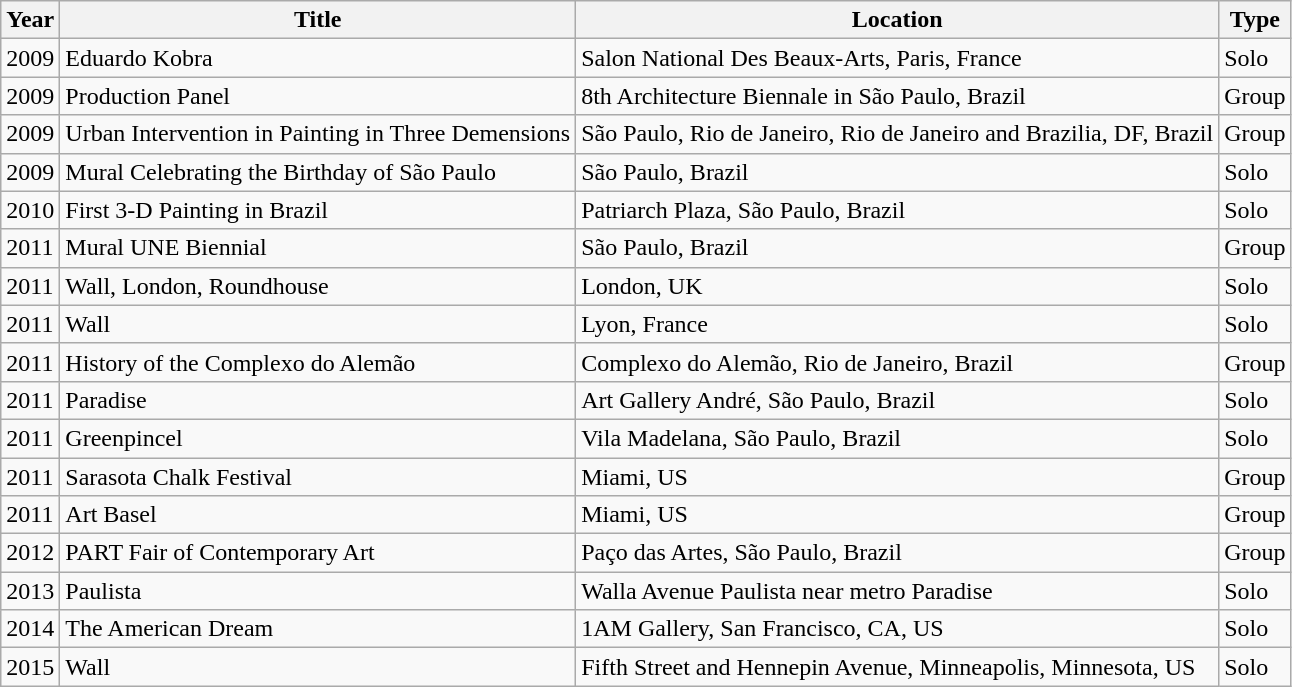<table class="wikitable">
<tr>
<th>Year</th>
<th>Title</th>
<th>Location</th>
<th>Type</th>
</tr>
<tr>
<td>2009</td>
<td>Eduardo Kobra</td>
<td>Salon National Des  Beaux-Arts, Paris, France</td>
<td>Solo</td>
</tr>
<tr>
<td>2009</td>
<td>Production Panel</td>
<td>8th Architecture  Biennale in São Paulo, Brazil</td>
<td>Group</td>
</tr>
<tr>
<td>2009</td>
<td>Urban Intervention  in Painting in Three Demensions</td>
<td>São Paulo, Rio de  Janeiro, Rio de Janeiro and Brazilia, DF, Brazil</td>
<td>Group</td>
</tr>
<tr>
<td>2009</td>
<td>Mural Celebrating  the Birthday of São Paulo</td>
<td>São Paulo, Brazil</td>
<td>Solo</td>
</tr>
<tr>
<td>2010</td>
<td>First 3-D Painting  in Brazil</td>
<td>Patriarch Plaza, São  Paulo, Brazil</td>
<td>Solo</td>
</tr>
<tr>
<td>2011</td>
<td>Mural UNE Biennial</td>
<td>São Paulo, Brazil</td>
<td>Group</td>
</tr>
<tr>
<td>2011</td>
<td>Wall, London,  Roundhouse</td>
<td>London, UK</td>
<td>Solo</td>
</tr>
<tr>
<td>2011</td>
<td>Wall</td>
<td>Lyon, France</td>
<td>Solo</td>
</tr>
<tr>
<td>2011</td>
<td>History of the  Complexo do Alemão</td>
<td>Complexo do Alemão,  Rio de Janeiro, Brazil</td>
<td>Group</td>
</tr>
<tr>
<td>2011</td>
<td>Paradise</td>
<td>Art Gallery André,  São Paulo, Brazil</td>
<td>Solo</td>
</tr>
<tr>
<td>2011</td>
<td>Greenpincel</td>
<td>Vila Madelana, São  Paulo, Brazil</td>
<td>Solo</td>
</tr>
<tr>
<td>2011</td>
<td>Sarasota Chalk  Festival</td>
<td>Miami, US</td>
<td>Group</td>
</tr>
<tr>
<td>2011</td>
<td>Art Basel</td>
<td>Miami, US</td>
<td>Group</td>
</tr>
<tr>
<td>2012</td>
<td>PART Fair of  Contemporary Art</td>
<td>Paço das Artes, São  Paulo, Brazil</td>
<td>Group</td>
</tr>
<tr>
<td>2013</td>
<td>Paulista</td>
<td>Walla Avenue  Paulista near metro Paradise</td>
<td>Solo</td>
</tr>
<tr>
<td>2014</td>
<td>The American Dream</td>
<td>1AM Gallery, San  Francisco, CA, US</td>
<td>Solo</td>
</tr>
<tr>
<td>2015</td>
<td>Wall</td>
<td>Fifth Street and  Hennepin Avenue, Minneapolis, Minnesota, US</td>
<td>Solo</td>
</tr>
</table>
